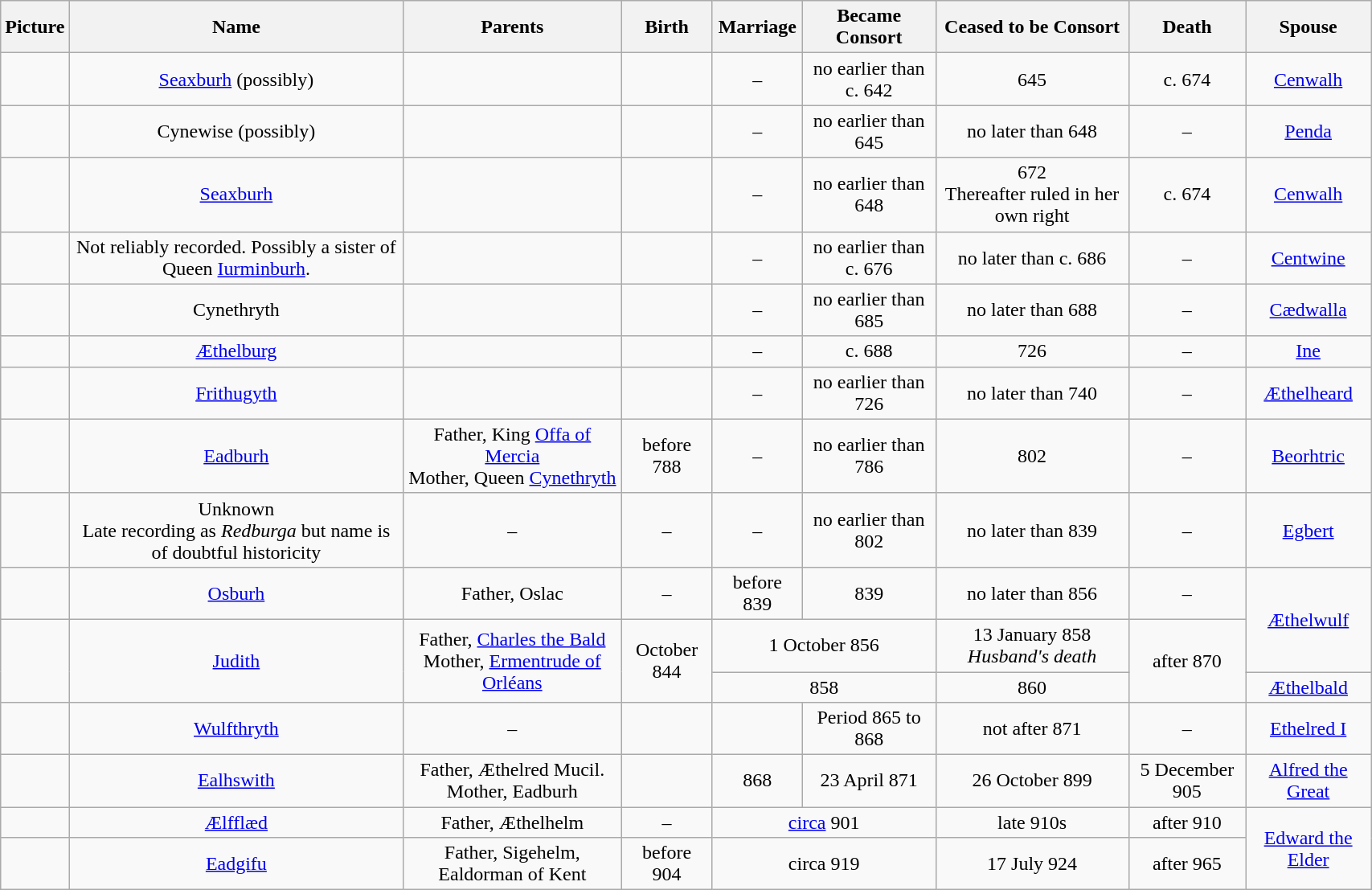<table width=90% class="wikitable">
<tr>
<th>Picture</th>
<th>Name</th>
<th>Parents</th>
<th>Birth</th>
<th>Marriage</th>
<th>Became Consort</th>
<th>Ceased to be Consort</th>
<th>Death</th>
<th>Spouse</th>
</tr>
<tr>
<td align="center"></td>
<td align="center"><a href='#'>Seaxburh</a> (possibly)</td>
<td align="center"></td>
<td align="center"></td>
<td align="center">–</td>
<td align="center">no earlier than  c. 642</td>
<td align="center">645</td>
<td align="center">c. 674</td>
<td align="center"><a href='#'>Cenwalh</a></td>
</tr>
<tr>
<td align="center"></td>
<td align="center">Cynewise (possibly)</td>
<td align="center"></td>
<td align="center"></td>
<td align="center">–</td>
<td align="center">no earlier than 645</td>
<td align="center">no later than 648</td>
<td align="center">–</td>
<td align="center"><a href='#'>Penda</a></td>
</tr>
<tr>
<td align="center"></td>
<td align="center"><a href='#'>Seaxburh</a></td>
<td align="center"></td>
<td align="center"></td>
<td align="center">–</td>
<td align="center">no earlier than 648</td>
<td align="center">672<br>Thereafter ruled in her own right</td>
<td align="center">c. 674</td>
<td align="center"><a href='#'>Cenwalh</a></td>
</tr>
<tr>
<td align="center"></td>
<td align="center">Not reliably recorded.  Possibly a sister of Queen <a href='#'>Iurminburh</a>.</td>
<td align="center"></td>
<td align="center"></td>
<td align="center">–</td>
<td align="center">no earlier than c. 676</td>
<td align="center">no later than c. 686</td>
<td align="center">–</td>
<td align="center"><a href='#'>Centwine</a></td>
</tr>
<tr>
<td align="center"></td>
<td align="center">Cynethryth</td>
<td align="center"></td>
<td align="center"></td>
<td align="center">–</td>
<td align="center">no earlier than 685</td>
<td align="center">no later than 688</td>
<td align="center">–</td>
<td align="center"><a href='#'>Cædwalla</a></td>
</tr>
<tr>
<td align="center"></td>
<td align="center"><a href='#'>Æthelburg</a></td>
<td align="center"></td>
<td align="center"></td>
<td align="center">–</td>
<td align="center">c. 688</td>
<td align="center">726</td>
<td align="center">–</td>
<td align="center"><a href='#'>Ine</a></td>
</tr>
<tr>
<td align="center"></td>
<td align="center"><a href='#'>Frithugyth</a></td>
<td align="center"></td>
<td align="center"></td>
<td align="center">–</td>
<td align="center">no earlier than 726</td>
<td align="center">no later than 740</td>
<td align="center">–</td>
<td align="center"><a href='#'>Æthelheard</a></td>
</tr>
<tr>
<td align="center"></td>
<td align="center"><a href='#'>Eadburh</a></td>
<td align="center">Father, King <a href='#'>Offa of Mercia</a><br>Mother, Queen <a href='#'>Cynethryth</a></td>
<td align=center>before 788</td>
<td align="center">–</td>
<td align=center>no earlier than 786</td>
<td align="center">802</td>
<td align="center">–</td>
<td align="center"><a href='#'>Beorhtric</a></td>
</tr>
<tr>
<td align="center"></td>
<td align="center">Unknown<br>Late recording as <em>Redburga</em> but name is of doubtful historicity</td>
<td align="center">–</td>
<td align=center>–</td>
<td align="center">–</td>
<td align=center>no earlier than 802</td>
<td align="center">no later than 839</td>
<td align="center">–</td>
<td align="center"><a href='#'>Egbert</a></td>
</tr>
<tr>
<td align="center"></td>
<td align="center"><a href='#'>Osburh</a></td>
<td align="center">Father, Oslac</td>
<td align=center>–</td>
<td align="center">before 839</td>
<td align=center>839</td>
<td align="center">no later than 856</td>
<td align="center">–</td>
<td align="center" rowspan=2><a href='#'>Æthelwulf</a></td>
</tr>
<tr>
<td align="center" rowspan=2></td>
<td align="center" rowspan=2><a href='#'>Judith</a></td>
<td align="center" rowspan=2>Father, <a href='#'>Charles the Bald</a> <br>Mother, <a href='#'>Ermentrude of Orléans</a></td>
<td align=center rowspan=2>October 844</td>
<td align="center" colspan=2>1 October 856</td>
<td align="center">13 January 858<br><em>Husband's death</em></td>
<td align="center" rowspan=2>after 870</td>
</tr>
<tr>
<td align="center" colspan=2>858</td>
<td align="center">860<br></td>
<td align="center"><a href='#'>Æthelbald</a></td>
</tr>
<tr>
<td align="center"></td>
<td align="center"><a href='#'>Wulfthryth</a></td>
<td align="center">–</td>
<td align="center"></td>
<td align="center"></td>
<td align="center">Period 865 to 868</td>
<td align="center">not after 871</td>
<td align="center">–</td>
<td align="center"><a href='#'>Ethelred I</a></td>
</tr>
<tr>
<td align="center"></td>
<td align="center"><a href='#'>Ealhswith</a></td>
<td align="center">Father, Æthelred Mucil. <br>Mother, Eadburh<br></td>
<td align="center"></td>
<td align="center">868</td>
<td align=center>23 April 871</td>
<td align="center">26 October 899</td>
<td align="center">5 December 905</td>
<td align="center"><a href='#'>Alfred the Great</a></td>
</tr>
<tr>
<td align="center"></td>
<td align="center"><a href='#'>Ælfflæd</a></td>
<td align="center">Father, Æthelhelm</td>
<td align=center>–</td>
<td align="center" colspan=2><a href='#'>circa</a> 901</td>
<td align="center">late 910s</td>
<td align="center">after 910</td>
<td align="center" rowspan=2><a href='#'>Edward the Elder</a></td>
</tr>
<tr>
<td align="center"></td>
<td align="center"><a href='#'>Eadgifu</a></td>
<td align="center">Father, Sigehelm, Ealdorman of Kent</td>
<td align="center">before 904</td>
<td align="center" colspan=2>circa 919</td>
<td align="center">17 July 924</td>
<td align="center">after 965</td>
</tr>
</table>
